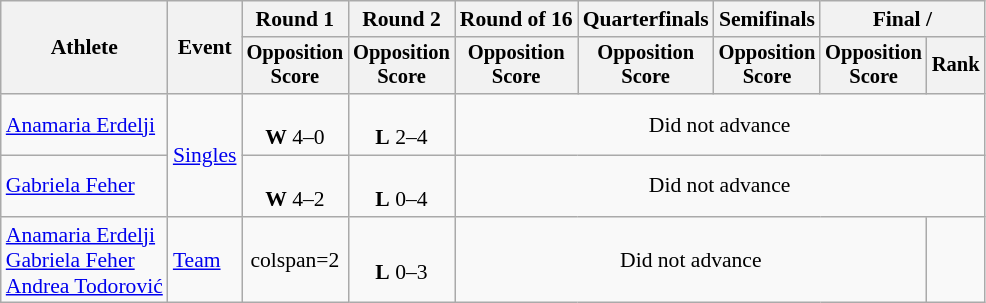<table class=wikitable style="font-size:90%">
<tr>
<th rowspan="2">Athlete</th>
<th rowspan="2">Event</th>
<th>Round 1</th>
<th>Round 2</th>
<th>Round of 16</th>
<th>Quarterfinals</th>
<th>Semifinals</th>
<th colspan=2>Final / </th>
</tr>
<tr style="font-size:95%">
<th>Opposition<br>Score</th>
<th>Opposition<br>Score</th>
<th>Opposition<br>Score</th>
<th>Opposition<br>Score</th>
<th>Opposition<br>Score</th>
<th>Opposition<br>Score</th>
<th>Rank</th>
</tr>
<tr align=center>
<td align=left><a href='#'>Anamaria Erdelji</a></td>
<td align=left rowspan=2><a href='#'>Singles</a></td>
<td><br><strong>W</strong> 4–0</td>
<td><br><strong>L</strong> 2–4</td>
<td colspan=5 align=center>Did not advance</td>
</tr>
<tr align=center>
<td align=left><a href='#'>Gabriela Feher</a></td>
<td><br><strong>W</strong> 4–2</td>
<td><br><strong>L</strong> 0–4</td>
<td colspan=5 align=center>Did not advance</td>
</tr>
<tr align=center>
<td align=left><a href='#'>Anamaria Erdelji</a><br><a href='#'>Gabriela Feher</a><br><a href='#'>Andrea Todorović</a></td>
<td align=left><a href='#'>Team</a></td>
<td>colspan=2 </td>
<td><br><strong>L</strong> 0–3</td>
<td colspan=4 align=center>Did not advance</td>
</tr>
</table>
